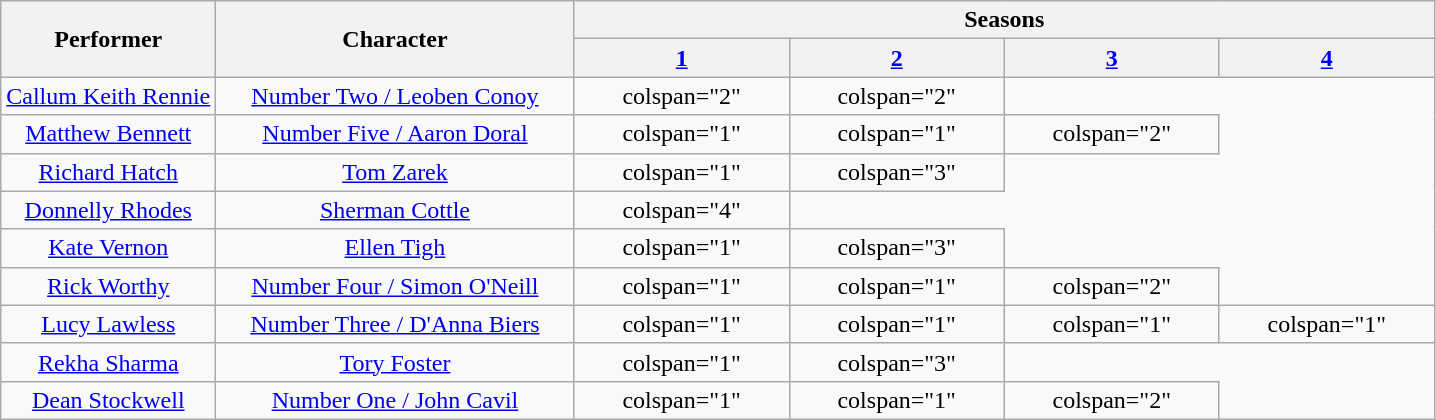<table class="wikitable" style="text-align: center;">
<tr>
<th width="15%" scope="col" rowspan="2">Performer</th>
<th width="25%" scope="col" rowspan="2">Character</th>
<th width="25%" scope="col" colspan="4">Seasons</th>
</tr>
<tr>
<th width="15%" scope="col"><a href='#'>1</a></th>
<th width="15%" scope="col"><a href='#'>2</a></th>
<th width="15%" scope="col"><a href='#'>3</a></th>
<th width="15%" scope="col"><a href='#'>4</a></th>
</tr>
<tr>
<td><a href='#'>Callum Keith Rennie</a></td>
<td><a href='#'>Number Two / Leoben Conoy</a></td>
<td>colspan="2"  </td>
<td>colspan="2" </td>
</tr>
<tr>
<td><a href='#'>Matthew Bennett</a></td>
<td><a href='#'>Number Five / Aaron Doral</a></td>
<td>colspan="1"  </td>
<td>colspan="1" </td>
<td>colspan="2" </td>
</tr>
<tr>
<td><a href='#'>Richard Hatch</a></td>
<td><a href='#'>Tom Zarek</a></td>
<td>colspan="1"  </td>
<td>colspan="3" </td>
</tr>
<tr>
<td><a href='#'>Donnelly Rhodes</a></td>
<td><a href='#'>Sherman Cottle</a></td>
<td>colspan="4"  </td>
</tr>
<tr>
<td><a href='#'>Kate Vernon</a></td>
<td><a href='#'>Ellen Tigh</a></td>
<td>colspan="1"  </td>
<td>colspan="3" </td>
</tr>
<tr>
<td><a href='#'>Rick Worthy</a></td>
<td><a href='#'>Number Four / Simon O'Neill</a></td>
<td>colspan="1" </td>
<td>colspan="1"  </td>
<td>colspan="2" </td>
</tr>
<tr>
<td><a href='#'>Lucy Lawless</a></td>
<td><a href='#'>Number Three / D'Anna Biers</a></td>
<td>colspan="1" </td>
<td>colspan="1"  </td>
<td>colspan="1" </td>
<td>colspan="1" </td>
</tr>
<tr>
<td><a href='#'>Rekha Sharma</a></td>
<td><a href='#'>Tory Foster</a></td>
<td>colspan="1" </td>
<td>colspan="3"  </td>
</tr>
<tr>
<td><a href='#'>Dean Stockwell</a></td>
<td><a href='#'>Number One / John Cavil</a></td>
<td>colspan="1" </td>
<td>colspan="1"  </td>
<td>colspan="2" </td>
</tr>
</table>
